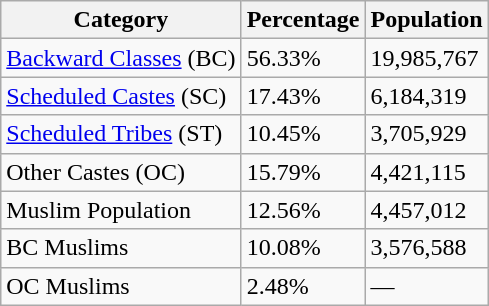<table class="wikitable">
<tr>
<th>Category</th>
<th>Percentage</th>
<th>Population</th>
</tr>
<tr>
<td><a href='#'>Backward Classes</a> (BC)</td>
<td>56.33%</td>
<td>19,985,767</td>
</tr>
<tr>
<td><a href='#'>Scheduled Castes</a> (SC)</td>
<td>17.43%</td>
<td>6,184,319</td>
</tr>
<tr>
<td><a href='#'>Scheduled Tribes</a> (ST)</td>
<td>10.45%</td>
<td>3,705,929</td>
</tr>
<tr>
<td>Other Castes (OC)</td>
<td>15.79%</td>
<td>4,421,115</td>
</tr>
<tr>
<td>Muslim Population</td>
<td>12.56%</td>
<td>4,457,012</td>
</tr>
<tr>
<td>BC Muslims</td>
<td>10.08%</td>
<td>3,576,588</td>
</tr>
<tr>
<td>OC Muslims</td>
<td>2.48%</td>
<td>—</td>
</tr>
</table>
